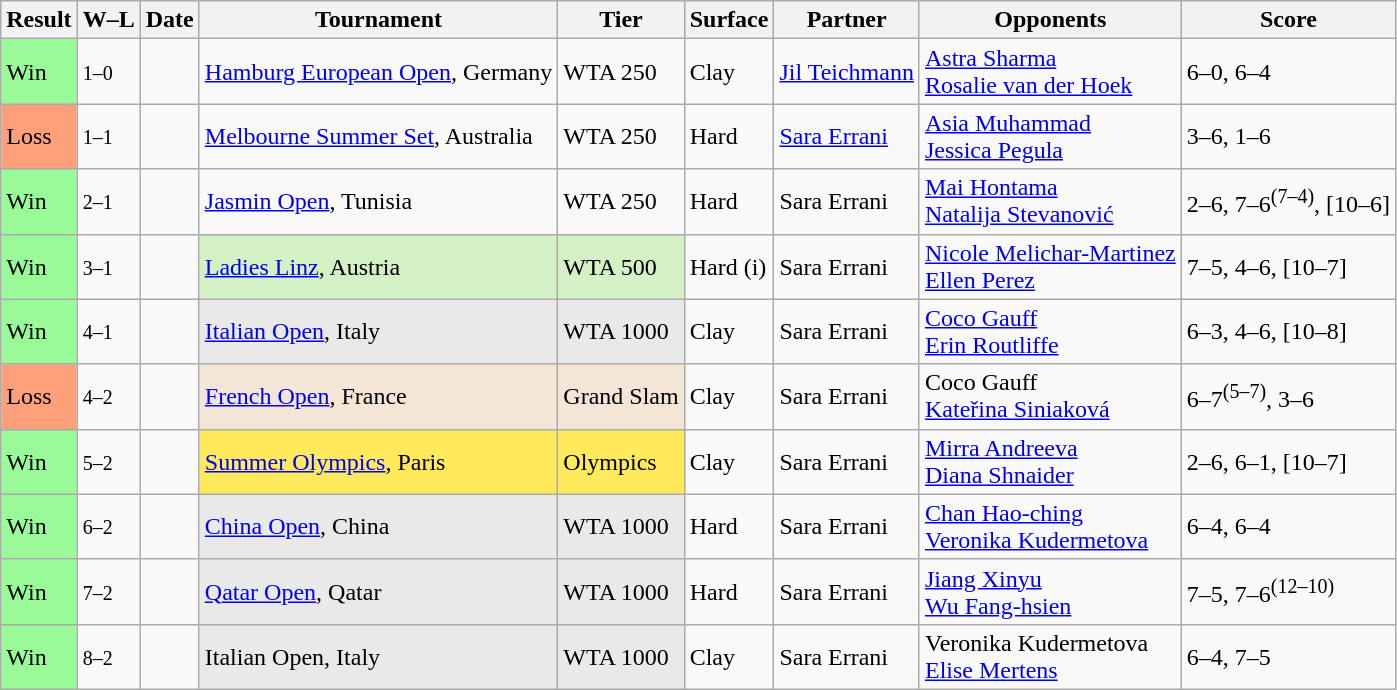<table class="sortable wikitable">
<tr>
<th>Result</th>
<th class="unsortable">W–L</th>
<th>Date</th>
<th>Tournament</th>
<th>Tier</th>
<th>Surface</th>
<th>Partner</th>
<th>Opponents</th>
<th class="unsortable">Score</th>
</tr>
<tr>
<td bgcolor=98fb98>Win</td>
<td><small>1–0</small></td>
<td><a href='#'></a></td>
<td><a href='#'>Hamburg European Open</a>, Germany</td>
<td>WTA 250</td>
<td>Clay</td>
<td> <a href='#'>Jil Teichmann</a></td>
<td> <a href='#'>Astra Sharma</a> <br>  <a href='#'>Rosalie van der Hoek</a></td>
<td>6–0, 6–4</td>
</tr>
<tr>
<td bgcolor=ffa07a>Loss</td>
<td><small>1–1</small></td>
<td><a href='#'></a></td>
<td><a href='#'>Melbourne Summer Set</a>, Australia</td>
<td>WTA 250</td>
<td>Hard</td>
<td> <a href='#'>Sara Errani</a></td>
<td> <a href='#'>Asia Muhammad</a> <br>  <a href='#'>Jessica Pegula</a></td>
<td>3–6, 1–6</td>
</tr>
<tr>
<td bgcolor=98fb98>Win</td>
<td><small>2–1</small></td>
<td><a href='#'></a></td>
<td><a href='#'>Jasmin Open</a>, Tunisia</td>
<td>WTA 250</td>
<td>Hard</td>
<td> Sara Errani</td>
<td> <a href='#'>Mai Hontama</a> <br>  <a href='#'>Natalija Stevanović</a></td>
<td>2–6, 7–6<sup>(7–4)</sup>, [10–6]</td>
</tr>
<tr>
<td bgcolor=98fb98>Win</td>
<td><small>3–1</small></td>
<td><a href='#'></a></td>
<td bgcolor=d4f1c5><a href='#'>Ladies Linz</a>, Austria</td>
<td bgcolor=d4f1c5>WTA 500</td>
<td>Hard (i)</td>
<td> Sara Errani</td>
<td> <a href='#'>Nicole Melichar-Martinez</a> <br>  <a href='#'>Ellen Perez</a></td>
<td>7–5, 4–6, [10–7]</td>
</tr>
<tr>
<td bgcolor=98fb98>Win</td>
<td><small>4–1</small></td>
<td><a href='#'></a></td>
<td bgcolor=e9e9e9><a href='#'>Italian Open</a>, Italy</td>
<td bgcolor=e9e9e9>WTA 1000</td>
<td>Clay</td>
<td> Sara Errani</td>
<td> <a href='#'>Coco Gauff</a> <br>  <a href='#'>Erin Routliffe</a></td>
<td>6–3, 4–6, [10–8]</td>
</tr>
<tr>
<td bgcolor=ffa07a>Loss</td>
<td><small>4–2</small></td>
<td><a href='#'></a></td>
<td bgcolor=f3e6d7><a href='#'>French Open</a>, France</td>
<td bgcolor=f3e6d7>Grand Slam</td>
<td>Clay</td>
<td> Sara Errani</td>
<td> Coco Gauff <br>  <a href='#'>Kateřina Siniaková</a></td>
<td>6–7<sup>(5–7)</sup>, 3–6</td>
</tr>
<tr>
<td bgcolor=98fb98>Win</td>
<td><small>5–2</small></td>
<td><a href='#'></a></td>
<td bgcolor=ffea5c><a href='#'>Summer Olympics</a>, Paris</td>
<td bgcolor=ffea5c>Olympics</td>
<td>Clay</td>
<td> Sara Errani</td>
<td> <a href='#'>Mirra Andreeva</a> <br>  <a href='#'>Diana Shnaider</a></td>
<td>2–6, 6–1, [10–7]</td>
</tr>
<tr>
<td bgcolor=98fb98>Win</td>
<td><small>6–2</small></td>
<td><a href='#'></a></td>
<td bgcolor=e9e9e9><a href='#'>China Open</a>, China</td>
<td bgcolor=e9e9e9>WTA 1000</td>
<td>Hard</td>
<td> Sara Errani</td>
<td> <a href='#'>Chan Hao-ching</a> <br>  <a href='#'>Veronika Kudermetova</a></td>
<td>6–4, 6–4</td>
</tr>
<tr>
<td bgcolor=98fb98>Win</td>
<td><small>7–2</small></td>
<td><a href='#'></a></td>
<td bgcolor=e9e9e9><a href='#'>Qatar Open</a>, Qatar</td>
<td bgcolor=e9e9e9>WTA 1000</td>
<td>Hard</td>
<td> Sara Errani</td>
<td> <a href='#'>Jiang Xinyu</a> <br>  <a href='#'>Wu Fang-hsien</a></td>
<td>7–5, 7–6<sup>(12–10)</sup></td>
</tr>
<tr>
<td bgcolor=98fb98>Win</td>
<td><small>8–2</small></td>
<td><a href='#'></a></td>
<td bgcolor=e9e9e9>Italian Open, Italy </td>
<td bgcolor=e9e9e9>WTA 1000</td>
<td>Clay</td>
<td> Sara Errani</td>
<td> Veronika Kudermetova <br>  <a href='#'>Elise Mertens</a></td>
<td>6–4, 7–5</td>
</tr>
</table>
